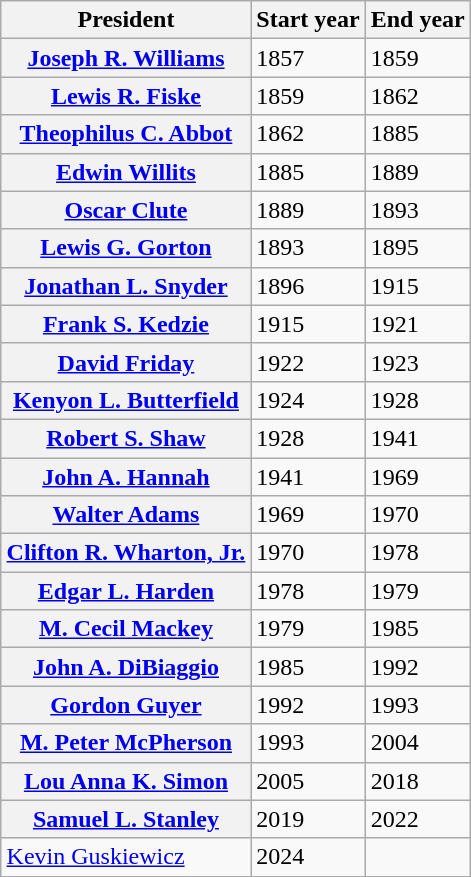<table class="wikitable plainrowheaders" style="float: right; margin-right: 0; margin-left: 1em;">
<tr>
<th scope="col">President</th>
<th scope="col">Start year</th>
<th scope="col">End year</th>
</tr>
<tr>
<th scope="row"><a href='#'>Joseph R. Williams</a></th>
<td>1857</td>
<td>1859</td>
</tr>
<tr>
<th scope="row"><a href='#'>Lewis R. Fiske</a></th>
<td>1859</td>
<td>1862</td>
</tr>
<tr>
<th scope="row"><a href='#'>Theophilus C. Abbot</a></th>
<td>1862</td>
<td>1885</td>
</tr>
<tr>
<th scope="row"><a href='#'>Edwin Willits</a></th>
<td>1885</td>
<td>1889</td>
</tr>
<tr>
<th scope="row"><a href='#'>Oscar Clute</a></th>
<td>1889</td>
<td>1893</td>
</tr>
<tr>
<th scope="row"><a href='#'>Lewis G. Gorton</a></th>
<td>1893</td>
<td>1895</td>
</tr>
<tr>
<th scope="row"><a href='#'>Jonathan L. Snyder</a></th>
<td>1896</td>
<td>1915</td>
</tr>
<tr>
<th scope="row"><a href='#'>Frank S. Kedzie</a></th>
<td>1915</td>
<td>1921</td>
</tr>
<tr>
<th scope="row"><a href='#'>David Friday</a></th>
<td>1922</td>
<td>1923</td>
</tr>
<tr>
<th scope="row"><a href='#'>Kenyon L. Butterfield</a></th>
<td>1924</td>
<td>1928</td>
</tr>
<tr>
<th scope="row"><a href='#'>Robert S. Shaw</a></th>
<td>1928</td>
<td>1941</td>
</tr>
<tr>
<th scope="row"><a href='#'>John A. Hannah</a></th>
<td>1941</td>
<td>1969</td>
</tr>
<tr>
<th scope="row"><a href='#'>Walter Adams</a></th>
<td>1969</td>
<td>1970</td>
</tr>
<tr>
<th scope="row"><a href='#'>Clifton R. Wharton, Jr.</a></th>
<td>1970</td>
<td>1978</td>
</tr>
<tr>
<th scope="row"><a href='#'>Edgar L. Harden</a></th>
<td>1978</td>
<td>1979</td>
</tr>
<tr>
<th scope="row"><a href='#'>M. Cecil Mackey</a></th>
<td>1979</td>
<td>1985</td>
</tr>
<tr>
<th scope="row"><a href='#'>John A. DiBiaggio</a></th>
<td>1985</td>
<td>1992</td>
</tr>
<tr>
<th scope="row"><a href='#'>Gordon Guyer</a></th>
<td>1992</td>
<td>1993</td>
</tr>
<tr>
<th scope="row"><a href='#'>M. Peter McPherson</a></th>
<td>1993</td>
<td>2004</td>
</tr>
<tr>
<th scope="row"><a href='#'>Lou Anna K. Simon</a></th>
<td>2005</td>
<td>2018</td>
</tr>
<tr>
<th scope="row"><a href='#'>Samuel L. Stanley</a></th>
<td>2019</td>
<td>2022</td>
</tr>
<tr>
<td ! scope="row"><a href='#'>Kevin Guskiewicz</a></td>
<td>2024</td>
<td></td>
</tr>
</table>
